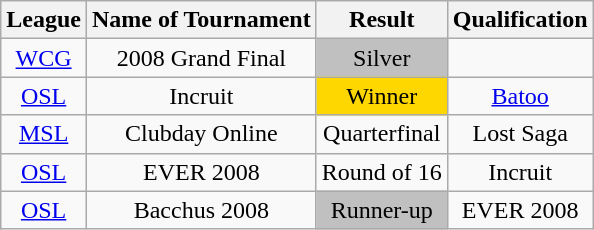<table class="wikitable">
<tr>
<th>League</th>
<th>Name of Tournament</th>
<th>Result</th>
<th>Qualification</th>
</tr>
<tr>
<td style="text-align:center;"><a href='#'>WCG</a></td>
<td style="text-align:center;">2008 Grand Final</td>
<td style="text-align:center; background:silver;">Silver</td>
<td style="text-align:center;"></td>
</tr>
<tr>
<td style="text-align:center;"><a href='#'>OSL</a></td>
<td style="text-align:center;">Incruit</td>
<td style="text-align:center; background:gold;">Winner</td>
<td style="text-align:center;"><a href='#'>Batoo</a></td>
</tr>
<tr>
<td style="text-align:center;"><a href='#'>MSL</a></td>
<td style="text-align:center;">Clubday Online</td>
<td style="text-align:center;">Quarterfinal</td>
<td style="text-align:center;">Lost Saga</td>
</tr>
<tr>
<td style="text-align:center;"><a href='#'>OSL</a></td>
<td style="text-align:center;">EVER 2008</td>
<td style="text-align:center;">Round of 16</td>
<td style="text-align:center;">Incruit</td>
</tr>
<tr>
<td style="text-align:center;"><a href='#'>OSL</a></td>
<td style="text-align:center;">Bacchus 2008</td>
<td style="text-align:center; background:silver;">Runner-up</td>
<td style="text-align:center;">EVER 2008</td>
</tr>
</table>
